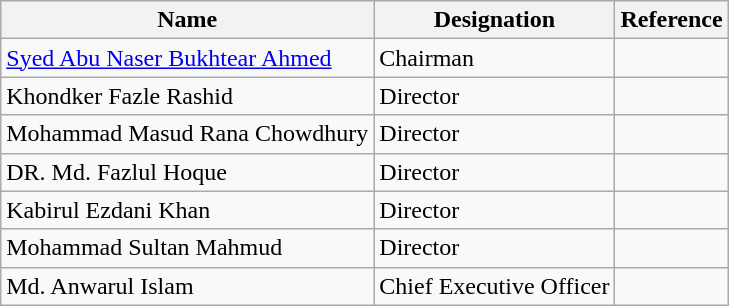<table class="wikitable mw-collapsible">
<tr>
<th>Name</th>
<th>Designation</th>
<th>Reference</th>
</tr>
<tr>
<td><a href='#'>Syed Abu Naser Bukhtear Ahmed</a></td>
<td>Chairman</td>
<td></td>
</tr>
<tr>
<td>Khondker Fazle Rashid</td>
<td>Director</td>
<td></td>
</tr>
<tr>
<td>Mohammad Masud Rana Chowdhury</td>
<td>Director</td>
<td></td>
</tr>
<tr>
<td>DR. Md. Fazlul Hoque</td>
<td>Director</td>
<td></td>
</tr>
<tr>
<td>Kabirul Ezdani Khan</td>
<td>Director</td>
<td></td>
</tr>
<tr>
<td>Mohammad Sultan Mahmud</td>
<td>Director</td>
<td></td>
</tr>
<tr>
<td>Md. Anwarul Islam</td>
<td>Chief Executive Officer</td>
<td></td>
</tr>
</table>
